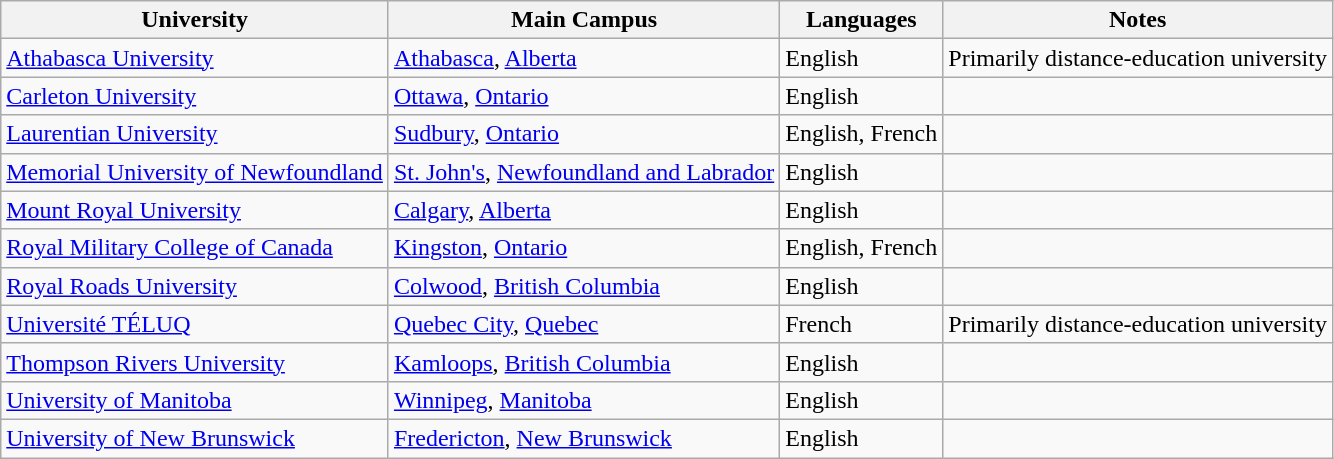<table class="wikitable">
<tr>
<th>University</th>
<th>Main Campus</th>
<th>Languages</th>
<th>Notes</th>
</tr>
<tr>
<td><a href='#'>Athabasca University</a></td>
<td><a href='#'>Athabasca</a>, <a href='#'>Alberta</a></td>
<td>English</td>
<td>Primarily distance-education university</td>
</tr>
<tr>
<td><a href='#'>Carleton University</a></td>
<td><a href='#'>Ottawa</a>, <a href='#'>Ontario</a></td>
<td>English</td>
<td></td>
</tr>
<tr>
<td><a href='#'>Laurentian University</a></td>
<td><a href='#'>Sudbury</a>, <a href='#'>Ontario</a></td>
<td>English, French</td>
<td></td>
</tr>
<tr>
<td><a href='#'>Memorial University of Newfoundland</a></td>
<td><a href='#'>St. John's</a>, <a href='#'>Newfoundland and Labrador</a></td>
<td>English</td>
<td></td>
</tr>
<tr>
<td><a href='#'>Mount Royal University</a></td>
<td><a href='#'>Calgary</a>, <a href='#'>Alberta</a></td>
<td>English</td>
<td></td>
</tr>
<tr>
<td><a href='#'>Royal Military College of Canada</a></td>
<td><a href='#'>Kingston</a>, <a href='#'>Ontario</a></td>
<td>English, French</td>
<td></td>
</tr>
<tr>
<td><a href='#'>Royal Roads University</a></td>
<td><a href='#'>Colwood</a>, <a href='#'>British Columbia</a></td>
<td>English</td>
<td></td>
</tr>
<tr>
<td><a href='#'>Université TÉLUQ</a></td>
<td><a href='#'>Quebec City</a>, <a href='#'>Quebec</a></td>
<td>French</td>
<td>Primarily distance-education university</td>
</tr>
<tr>
<td><a href='#'>Thompson Rivers University</a></td>
<td><a href='#'>Kamloops</a>, <a href='#'>British Columbia</a></td>
<td>English</td>
<td></td>
</tr>
<tr>
<td><a href='#'>University of Manitoba</a></td>
<td><a href='#'>Winnipeg</a>, <a href='#'>Manitoba</a></td>
<td>English</td>
<td></td>
</tr>
<tr>
<td><a href='#'>University of New Brunswick</a></td>
<td><a href='#'>Fredericton</a>, <a href='#'>New Brunswick</a></td>
<td>English</td>
<td></td>
</tr>
</table>
